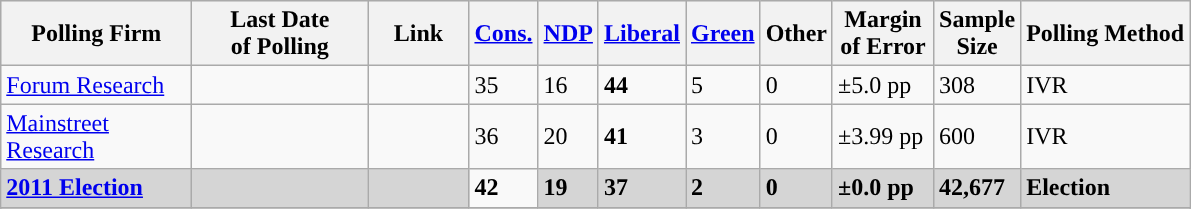<table class="wikitable sortable">
<tr style="background:#e9e9e9;">
<th style="width:120px">Polling Firm</th>
<th style="width:110px">Last Date<br>of Polling</th>
<th style="width:60px" class="unsortable">Link</th>
<th style="background-color:"><strong><a href='#'>Cons.</a></strong></th>
<th style="background-color:"><strong><a href='#'>NDP</a></strong></th>
<th style="background-color:"><strong><a href='#'>Liberal</a></strong></th>
<th style="background-color:"><strong><a href='#'>Green</a></strong></th>
<th style="background-color:"><strong>Other</strong></th>
<th style="width:60px;" class=unsortable>Margin<br>of Error</th>
<th style="width:50px;" class=unsortable>Sample<br>Size</th>
<th class=unsortable>Polling Method</th>
</tr>
<tr>
<td><a href='#'>Forum Research</a></td>
<td></td>
<td></td>
<td>35</td>
<td>16</td>
<td><strong>44</strong></td>
<td>5</td>
<td>0</td>
<td>±5.0 pp</td>
<td>308</td>
<td>IVR</td>
</tr>
<tr>
<td><a href='#'>Mainstreet Research</a></td>
<td></td>
<td></td>
<td>36</td>
<td>20</td>
<td><strong>41</strong></td>
<td>3</td>
<td>0</td>
<td>±3.99 pp</td>
<td>600</td>
<td>IVR</td>
</tr>
<tr>
<td style="background:#D5D5D5"><strong><a href='#'>2011 Election</a></strong></td>
<td style="background:#D5D5D5"><strong></strong></td>
<td style="background:#D5D5D5"></td>
<td><strong>42</strong></td>
<td style="background:#D5D5D5"><strong>19</strong></td>
<td style="background:#D5D5D5"><strong>37</strong></td>
<td style="background:#D5D5D5"><strong>2</strong></td>
<td style="background:#D5D5D5"><strong>0</strong></td>
<td style="background:#D5D5D5"><strong>±0.0 pp</strong></td>
<td style="background:#D5D5D5"><strong>42,677</strong></td>
<td style="background:#D5D5D5"><strong>Election</strong></td>
</tr>
<tr>
</tr>
<tr>
</tr>
</table>
